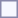<table style="border:1px solid #8888aa; background-color:#f7f8ff; padding:5px; font-size:95%; margin: 0px 12px 12px 0px;">
</table>
